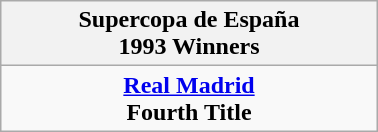<table class="wikitable" style="text-align: center; margin: 0 auto; width: 20%">
<tr>
<th>Supercopa de España <br>1993 Winners</th>
</tr>
<tr>
<td><strong><a href='#'>Real Madrid</a></strong><br><strong>Fourth Title</strong></td>
</tr>
</table>
